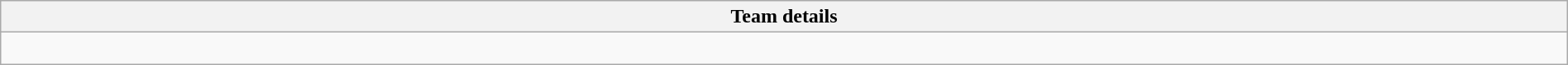<table class="wikitable collapsible collapsed" style="width:100%">
<tr>
<th>Team details</th>
</tr>
<tr>
<td><br></td>
</tr>
</table>
